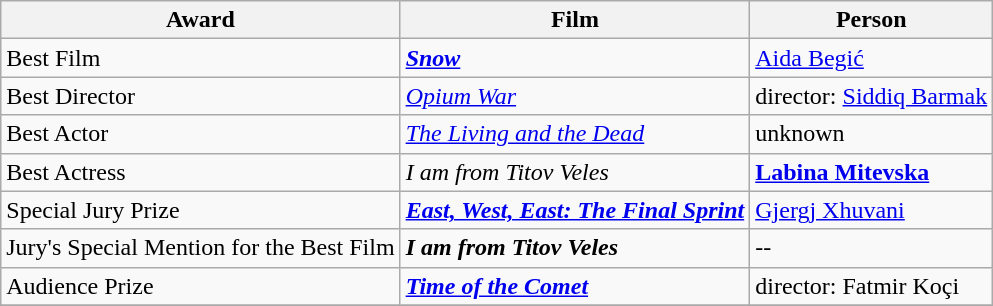<table class="wikitable">
<tr>
<th>Award</th>
<th>Film</th>
<th>Person</th>
</tr>
<tr>
<td>Best Film</td>
<td><strong><em><a href='#'>Snow</a></em></strong></td>
<td><a href='#'>Aida Begić</a> </td>
</tr>
<tr>
<td>Best Director</td>
<td><em><a href='#'>Opium War</a></em></td>
<td>director: <a href='#'>Siddiq Barmak</a> </td>
</tr>
<tr>
<td>Best Actor</td>
<td><em><a href='#'>The Living and the Dead</a></em></td>
<td>unknown</td>
</tr>
<tr>
<td>Best Actress</td>
<td><em>I am from Titov Veles</em></td>
<td><strong><a href='#'>Labina Mitevska</a></strong></td>
</tr>
<tr>
<td>Special Jury Prize</td>
<td><strong><em><a href='#'>East, West, East: The Final Sprint</a></em></strong></td>
<td><a href='#'>Gjergj Xhuvani</a> </td>
</tr>
<tr>
<td>Jury's Special Mention for the Best Film</td>
<td><strong><em>I am from Titov Veles</em></strong></td>
<td>--</td>
</tr>
<tr>
<td>Audience Prize</td>
<td><strong><em><a href='#'>Time of the Comet</a></em></strong></td>
<td>director: Fatmir Koçi </td>
</tr>
<tr>
</tr>
</table>
